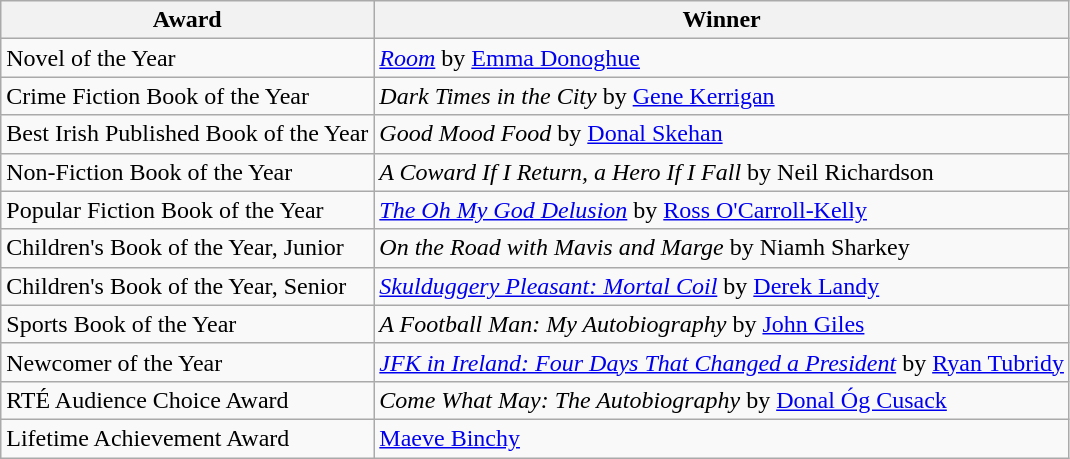<table class="wikitable">
<tr>
<th>Award</th>
<th>Winner</th>
</tr>
<tr>
<td>Novel of the Year</td>
<td><em><a href='#'>Room</a></em> by <a href='#'>Emma Donoghue</a></td>
</tr>
<tr>
<td>Crime Fiction Book of the Year</td>
<td><em>Dark Times in the City</em> by <a href='#'>Gene Kerrigan</a></td>
</tr>
<tr>
<td>Best Irish Published Book of the Year</td>
<td><em>Good Mood Food</em> by <a href='#'>Donal Skehan</a></td>
</tr>
<tr>
<td>Non-Fiction Book of the Year</td>
<td><em>A Coward If I Return, a Hero If I Fall</em> by Neil Richardson</td>
</tr>
<tr>
<td>Popular Fiction Book of the Year</td>
<td><em><a href='#'>The Oh My God Delusion</a></em> by <a href='#'>Ross O'Carroll-Kelly</a></td>
</tr>
<tr>
<td>Children's Book of the Year, Junior</td>
<td><em>On the Road with Mavis and Marge</em> by Niamh Sharkey</td>
</tr>
<tr>
<td>Children's Book of the Year, Senior</td>
<td><em><a href='#'>Skulduggery Pleasant: Mortal Coil</a></em> by <a href='#'>Derek Landy</a></td>
</tr>
<tr>
<td>Sports Book of the Year</td>
<td><em>A Football Man: My Autobiography</em> by <a href='#'>John Giles</a></td>
</tr>
<tr>
<td>Newcomer of the Year</td>
<td><em><a href='#'>JFK in Ireland: Four Days That Changed a President</a></em> by <a href='#'>Ryan Tubridy</a></td>
</tr>
<tr>
<td>RTÉ Audience Choice Award</td>
<td><em>Come What May: The Autobiography</em> by <a href='#'>Donal Óg Cusack</a></td>
</tr>
<tr>
<td>Lifetime Achievement Award</td>
<td><a href='#'>Maeve Binchy</a></td>
</tr>
</table>
